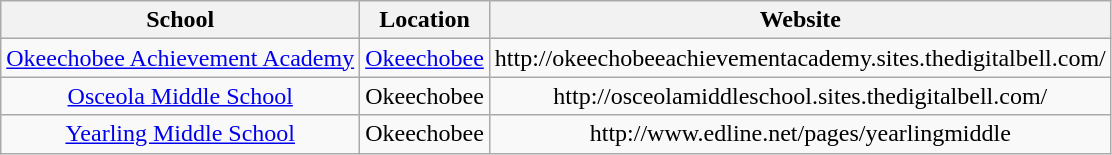<table class="wikitable" style="text-align:center">
<tr>
<th>School</th>
<th>Location</th>
<th>Website</th>
</tr>
<tr>
<td><a href='#'>Okeechobee Achievement Academy</a></td>
<td><a href='#'>Okeechobee</a></td>
<td>http://okeechobeeachievementacademy.sites.thedigitalbell.com/</td>
</tr>
<tr>
<td><a href='#'>Osceola Middle School</a></td>
<td>Okeechobee</td>
<td>http://osceolamiddleschool.sites.thedigitalbell.com/</td>
</tr>
<tr>
<td><a href='#'>Yearling Middle School</a></td>
<td>Okeechobee</td>
<td>http://www.edline.net/pages/yearlingmiddle</td>
</tr>
</table>
